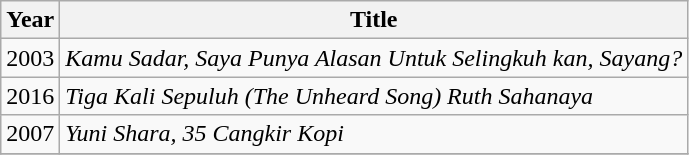<table class="wikitable">
<tr>
<th>Year</th>
<th>Title</th>
</tr>
<tr>
<td>2003</td>
<td><em>Kamu Sadar, Saya Punya Alasan Untuk Selingkuh kan, Sayang?</em></td>
</tr>
<tr>
<td>2016</td>
<td><em>Tiga Kali Sepuluh (The Unheard Song) Ruth Sahanaya</em></td>
</tr>
<tr>
<td>2007</td>
<td><em>Yuni Shara, 35 Cangkir Kopi</em></td>
</tr>
<tr>
</tr>
</table>
